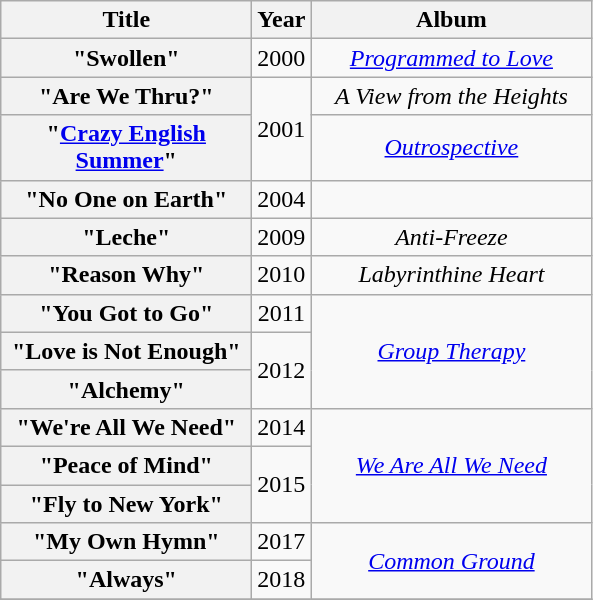<table class="wikitable plainrowheaders" style="text-align:center;">
<tr>
<th scope="col" style="width:160px;">Title</th>
<th scope="col">Year</th>
<th scope="col" style="width:180px;">Album</th>
</tr>
<tr>
<th scope="row">"Swollen"<br></th>
<td>2000</td>
<td><em><a href='#'>Programmed to Love</a></em></td>
</tr>
<tr>
<th scope="row">"Are We Thru?"<br></th>
<td rowspan="2">2001</td>
<td><em>A View from the Heights</em></td>
</tr>
<tr>
<th scope="row">"<a href='#'>Crazy English Summer</a>"<br></th>
<td><em><a href='#'>Outrospective</a></em></td>
</tr>
<tr>
<th scope="row">"No One on Earth"<br></th>
<td>2004</td>
<td></td>
</tr>
<tr>
<th scope="row">"Leche"<br></th>
<td>2009</td>
<td><em>Anti-Freeze</em></td>
</tr>
<tr>
<th scope="row">"Reason Why"<br></th>
<td>2010</td>
<td><em>Labyrinthine Heart</em></td>
</tr>
<tr>
<th scope="row">"You Got to Go"<br></th>
<td>2011</td>
<td rowspan="3"><em><a href='#'>Group Therapy</a></em></td>
</tr>
<tr>
<th scope="row">"Love is Not Enough"<br></th>
<td rowspan="2">2012</td>
</tr>
<tr>
<th scope="row">"Alchemy"<br></th>
</tr>
<tr>
<th scope="row">"We're All We Need"<br></th>
<td>2014</td>
<td rowspan="3"><em><a href='#'>We Are All We Need</a></em></td>
</tr>
<tr>
<th scope="row">"Peace of Mind"<br></th>
<td rowspan="2">2015</td>
</tr>
<tr>
<th scope="row">"Fly to New York"<br></th>
</tr>
<tr>
<th scope="row">"My Own Hymn"<br></th>
<td>2017</td>
<td rowspan="2"><em><a href='#'>Common Ground</a></em></td>
</tr>
<tr>
<th scope="row">"Always"<br></th>
<td>2018</td>
</tr>
<tr>
</tr>
</table>
